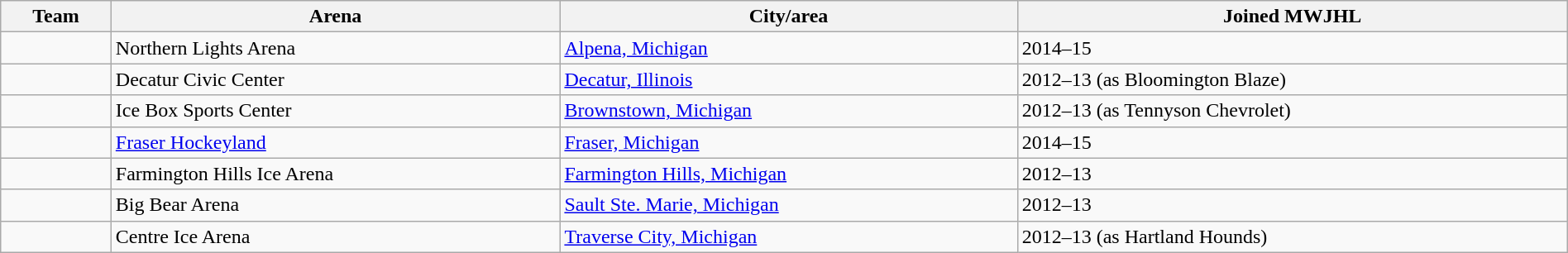<table class="wikitable" style="width: 100%">
<tr>
<th>Team</th>
<th>Arena</th>
<th>City/area</th>
<th>Joined MWJHL</th>
</tr>
<tr>
<td><strong></strong></td>
<td>Northern Lights Arena</td>
<td><a href='#'>Alpena, Michigan</a></td>
<td>2014–15</td>
</tr>
<tr>
<td><strong></strong></td>
<td>Decatur Civic Center</td>
<td><a href='#'>Decatur, Illinois</a></td>
<td>2012–13 (as Bloomington Blaze)</td>
</tr>
<tr>
<td><strong></strong></td>
<td>Ice Box Sports Center</td>
<td><a href='#'>Brownstown, Michigan</a></td>
<td>2012–13 (as Tennyson Chevrolet)</td>
</tr>
<tr>
<td><strong></strong></td>
<td><a href='#'>Fraser Hockeyland</a></td>
<td><a href='#'>Fraser, Michigan</a></td>
<td>2014–15</td>
</tr>
<tr>
<td><strong></strong></td>
<td>Farmington Hills Ice Arena</td>
<td><a href='#'>Farmington Hills, Michigan</a></td>
<td>2012–13</td>
</tr>
<tr>
<td><strong></strong></td>
<td>Big Bear Arena</td>
<td><a href='#'>Sault Ste. Marie, Michigan</a></td>
<td>2012–13</td>
</tr>
<tr>
<td><strong></strong></td>
<td>Centre Ice Arena</td>
<td><a href='#'>Traverse City, Michigan</a></td>
<td>2012–13 (as Hartland Hounds)</td>
</tr>
</table>
